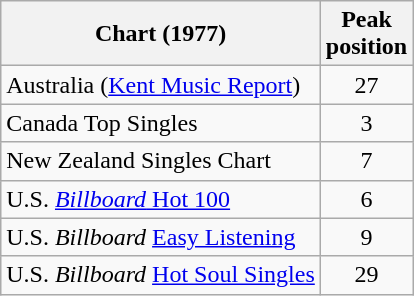<table class="wikitable sortable">
<tr>
<th>Chart (1977)</th>
<th>Peak<br>position</th>
</tr>
<tr>
<td>Australia (<a href='#'>Kent Music Report</a>)</td>
<td align="center">27</td>
</tr>
<tr>
<td>Canada Top Singles</td>
<td align="center">3</td>
</tr>
<tr>
<td Single Chart>New Zealand Singles Chart</td>
<td align="center">7</td>
</tr>
<tr>
<td>U.S. <a href='#'><em>Billboard</em> Hot 100</a></td>
<td align="center">6</td>
</tr>
<tr>
<td>U.S. <em>Billboard</em> <a href='#'>Easy Listening</a></td>
<td align="center">9</td>
</tr>
<tr>
<td>U.S. <em>Billboard</em> <a href='#'>Hot Soul Singles</a></td>
<td align="center">29</td>
</tr>
</table>
